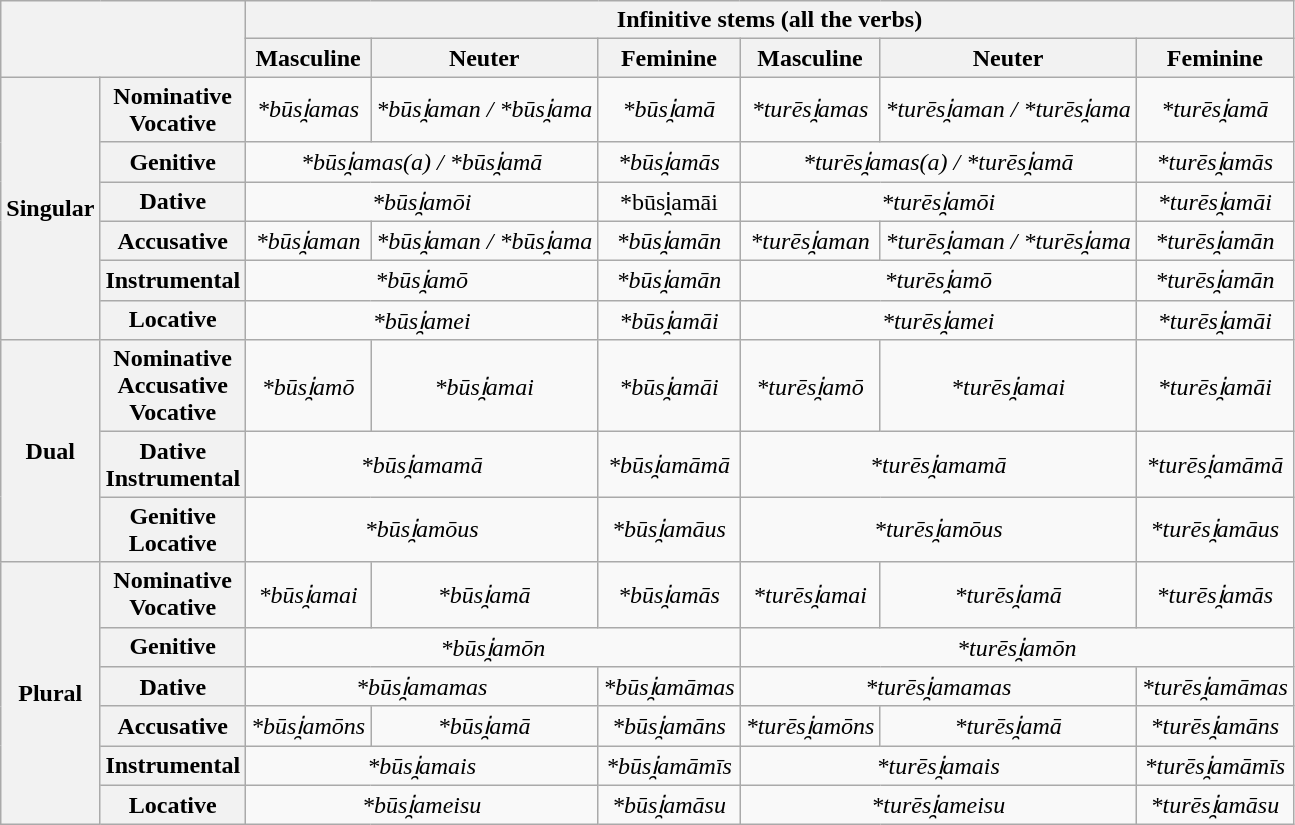<table class="wikitable" style="text-align: center;">
<tr>
<th colspan="2" rowspan="2"></th>
<th colspan="6">Infinitive stems (all the verbs)</th>
</tr>
<tr>
<th>Masculine</th>
<th>Neuter</th>
<th>Feminine</th>
<th>Masculine</th>
<th>Neuter</th>
<th>Feminine</th>
</tr>
<tr>
<th rowspan="6">Singular</th>
<th>Nominative<br>Vocative</th>
<td><em>*būsi̯amas</em></td>
<td><em>*būsi̯aman / *būsi̯ama</em></td>
<td><em>*būsi̯amā</em></td>
<td><em>*turēsi̯amas</em></td>
<td><em>*turēsi̯aman / *turēsi̯ama</em></td>
<td><em>*turēsi̯amā</em></td>
</tr>
<tr>
<th>Genitive</th>
<td colspan="2"><em>*būsi̯amas(a) / *būsi̯amā</em></td>
<td><em>*būsi̯amās</em></td>
<td colspan="2"><em>*turēsi̯amas(a) / *turēsi̯amā</em></td>
<td><em>*turēsi̯amās</em></td>
</tr>
<tr>
<th>Dative</th>
<td colspan="2"><em>*būsi̯amōi</em></td>
<td>*būsi̯amāi</td>
<td colspan="2"><em>*turēsi̯amōi</em></td>
<td><em>*turēsi̯amāi</em></td>
</tr>
<tr>
<th>Accusative</th>
<td><em>*būsi̯aman</em></td>
<td><em>*būsi̯aman / *būsi̯ama</em></td>
<td><em>*būsi̯amān</em></td>
<td><em>*turēsi̯aman</em></td>
<td><em>*turēsi̯aman / *turēsi̯ama</em></td>
<td><em>*turēsi̯amān</em></td>
</tr>
<tr>
<th>Instrumental</th>
<td colspan="2"><em>*būsi̯amō</em></td>
<td><em>*būsi̯amān</em></td>
<td colspan="2"><em>*turēsi̯amō</em></td>
<td><em>*turēsi̯amān</em></td>
</tr>
<tr>
<th>Locative</th>
<td colspan="2"><em>*būsi̯amei</em></td>
<td><em>*būsi̯amāi</em></td>
<td colspan="2"><em>*turēsi̯amei</em></td>
<td><em>*turēsi̯amāi</em></td>
</tr>
<tr>
<th rowspan="3">Dual</th>
<th>Nominative<br>Accusative<br>Vocative</th>
<td><em>*būsi̯amō</em></td>
<td><em>*būsi̯amai</em></td>
<td><em>*būsi̯amāi</em></td>
<td><em>*turēsi̯amō</em></td>
<td><em>*turēsi̯amai</em></td>
<td><em>*turēsi̯amāi</em></td>
</tr>
<tr>
<th>Dative<br>Instrumental</th>
<td colspan="2"><em>*būsi̯amamā</em></td>
<td><em>*būsi̯amāmā</em></td>
<td colspan="2"><em>*turēsi̯amamā</em></td>
<td><em>*turēsi̯amāmā</em></td>
</tr>
<tr>
<th>Genitive<br>Locative</th>
<td colspan="2"><em>*būsi̯amōus</em></td>
<td><em>*būsi̯amāus</em></td>
<td colspan="2"><em>*turēsi̯amōus</em></td>
<td><em>*turēsi̯amāus</em></td>
</tr>
<tr>
<th rowspan="6">Plural</th>
<th>Nominative<br>Vocative</th>
<td><em>*būsi̯amai</em></td>
<td><em>*būsi̯amā</em></td>
<td><em>*būsi̯amās</em></td>
<td><em>*turēsi̯amai</em></td>
<td><em>*turēsi̯amā</em></td>
<td><em>*turēsi̯amās</em></td>
</tr>
<tr>
<th>Genitive</th>
<td colspan="3"><em>*būsi̯amōn</em></td>
<td colspan="3"><em>*turēsi̯amōn</em></td>
</tr>
<tr>
<th>Dative</th>
<td colspan="2"><em>*būsi̯amamas</em></td>
<td><em>*būsi̯amāmas</em></td>
<td colspan="2"><em>*turēsi̯amamas</em></td>
<td><em>*turēsi̯amāmas</em></td>
</tr>
<tr>
<th>Accusative</th>
<td><em>*būsi̯amōns</em></td>
<td><em>*būsi̯amā</em></td>
<td><em>*būsi̯amāns</em></td>
<td><em>*turēsi̯amōns</em></td>
<td><em>*turēsi̯amā</em></td>
<td><em>*turēsi̯amāns</em></td>
</tr>
<tr>
<th>Instrumental</th>
<td colspan="2"><em>*būsi̯amais</em></td>
<td><em>*būsi̯amāmīs</em></td>
<td colspan="2"><em>*turēsi̯amais</em></td>
<td><em>*turēsi̯amāmīs</em></td>
</tr>
<tr>
<th>Locative</th>
<td colspan="2"><em>*būsi̯ameisu</em></td>
<td><em>*būsi̯amāsu</em></td>
<td colspan="2"><em>*turēsi̯ameisu</em></td>
<td><em>*turēsi̯amāsu</em></td>
</tr>
</table>
